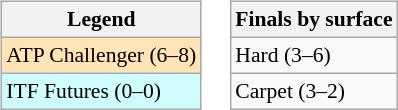<table>
<tr valign=top>
<td><br><table class=wikitable style=font-size:90%>
<tr>
<th>Legend</th>
</tr>
<tr bgcolor=moccasin>
<td>ATP Challenger (6–8)</td>
</tr>
<tr bgcolor=cffcff>
<td>ITF Futures (0–0)</td>
</tr>
</table>
</td>
<td><br><table class=wikitable style=font-size:90%>
<tr>
<th>Finals by surface</th>
</tr>
<tr>
<td>Hard (3–6)</td>
</tr>
<tr>
<td>Carpet (3–2)</td>
</tr>
</table>
</td>
</tr>
</table>
